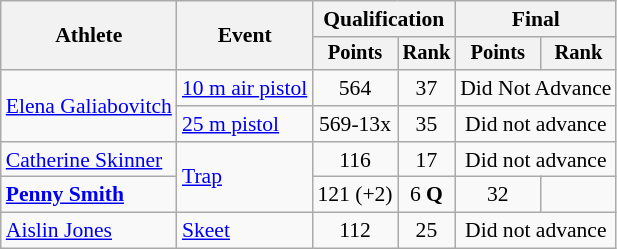<table class=wikitable style=font-size:90%;text-align:center>
<tr>
<th rowspan=2>Athlete</th>
<th rowspan=2>Event</th>
<th colspan=2>Qualification</th>
<th colspan=2>Final</th>
</tr>
<tr style=font-size:95%>
<th>Points</th>
<th>Rank</th>
<th>Points</th>
<th>Rank</th>
</tr>
<tr>
<td rowspan=2 align=left><a href='#'>Elena Galiabovitch</a></td>
<td align=left><a href='#'>10 m air pistol</a></td>
<td>564</td>
<td>37</td>
<td colspan=2>Did Not Advance</td>
</tr>
<tr>
<td align=left><a href='#'>25 m pistol</a></td>
<td>569-13x</td>
<td>35</td>
<td colspan=2>Did not advance</td>
</tr>
<tr>
<td align=left><a href='#'>Catherine Skinner</a></td>
<td rowspan=2 align=left><a href='#'>Trap</a></td>
<td>116</td>
<td>17</td>
<td colspan=2>Did not advance</td>
</tr>
<tr>
<td align=left><strong><a href='#'>Penny Smith</a></strong></td>
<td>121 (+2)</td>
<td>6 <strong>Q</strong></td>
<td>32</td>
<td></td>
</tr>
<tr>
<td align=left><a href='#'>Aislin Jones</a></td>
<td align=left><a href='#'>Skeet</a></td>
<td>112</td>
<td>25</td>
<td colspan=2>Did not advance</td>
</tr>
</table>
